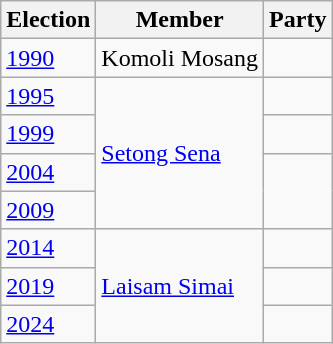<table class="wikitable sortable">
<tr>
<th>Election</th>
<th>Member</th>
<th colspan=2>Party</th>
</tr>
<tr>
<td><a href='#'>1990</a></td>
<td>Komoli Mosang</td>
<td></td>
</tr>
<tr>
<td><a href='#'>1995</a></td>
<td rowspan=4><a href='#'>Setong Sena</a></td>
<td></td>
</tr>
<tr>
<td><a href='#'>1999</a></td>
<td></td>
</tr>
<tr>
<td><a href='#'>2004</a></td>
</tr>
<tr>
<td><a href='#'>2009</a></td>
</tr>
<tr>
<td><a href='#'>2014</a></td>
<td rowspan=3><a href='#'>Laisam Simai</a></td>
<td></td>
</tr>
<tr>
<td><a href='#'>2019</a></td>
</tr>
<tr>
<td><a href='#'>2024</a></td>
<td></td>
</tr>
</table>
